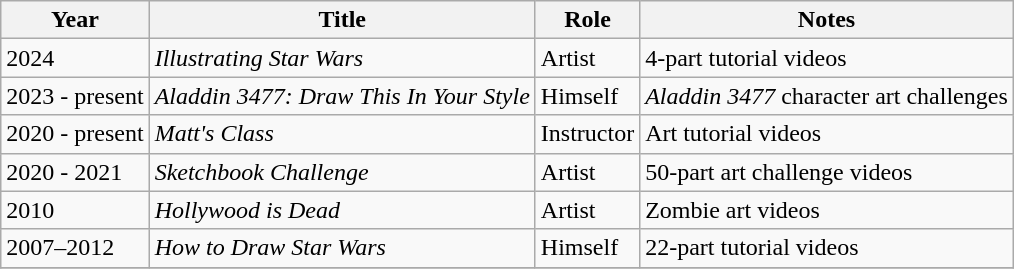<table class="wikitable sortable">
<tr>
<th>Year</th>
<th>Title</th>
<th>Role</th>
<th>Notes</th>
</tr>
<tr>
<td>2024</td>
<td><em>Illustrating Star Wars</em></td>
<td>Artist</td>
<td>4-part tutorial videos</td>
</tr>
<tr>
<td>2023 - present</td>
<td><em>Aladdin 3477: Draw This In Your Style</em></td>
<td>Himself</td>
<td><em>Aladdin 3477</em> character art challenges</td>
</tr>
<tr>
<td>2020 - present</td>
<td><em>Matt's Class</em></td>
<td>Instructor</td>
<td>Art tutorial videos</td>
</tr>
<tr>
<td>2020 - 2021</td>
<td><em>Sketchbook Challenge</em></td>
<td>Artist</td>
<td>50-part art challenge videos</td>
</tr>
<tr>
<td>2010</td>
<td><em>Hollywood is Dead</em></td>
<td>Artist</td>
<td>Zombie art videos</td>
</tr>
<tr>
<td>2007–2012</td>
<td><em>How to Draw Star Wars</em></td>
<td>Himself</td>
<td>22-part tutorial videos</td>
</tr>
<tr>
</tr>
</table>
